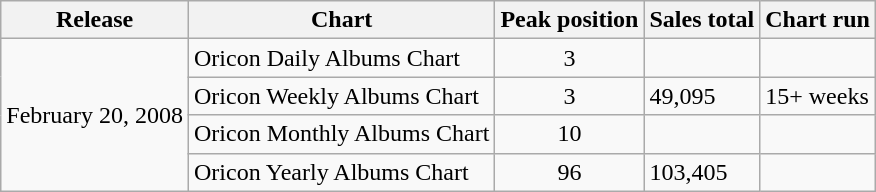<table class="wikitable">
<tr>
<th>Release</th>
<th>Chart</th>
<th>Peak position</th>
<th>Sales total</th>
<th>Chart run</th>
</tr>
<tr>
<td rowspan="4">February 20, 2008</td>
<td>Oricon Daily Albums Chart</td>
<td align="center">3</td>
<td></td>
<td></td>
</tr>
<tr>
<td>Oricon Weekly Albums Chart</td>
<td align="center">3</td>
<td>49,095 </td>
<td>15+ weeks</td>
</tr>
<tr>
<td>Oricon Monthly Albums Chart</td>
<td align="center">10</td>
<td></td>
<td></td>
</tr>
<tr>
<td>Oricon Yearly Albums Chart</td>
<td align="center">96</td>
<td>103,405</td>
<td></td>
</tr>
</table>
